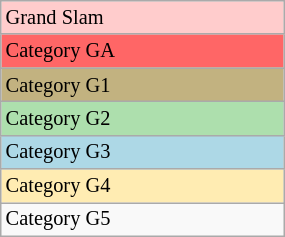<table class="wikitable" style="font-size:85%;" width=15%>
<tr style="background:#ffcccc">
<td>Grand Slam</td>
</tr>
<tr style="background:#FF6666">
<td>Category GA</td>
</tr>
<tr style="background:#C2B280">
<td>Category G1</td>
</tr>
<tr style="background:#ADDFAD">
<td>Category G2</td>
</tr>
<tr style="background:lightblue">
<td>Category G3</td>
</tr>
<tr style="background:#ffecb2">
<td>Category G4</td>
</tr>
<tr>
<td>Category G5</td>
</tr>
</table>
